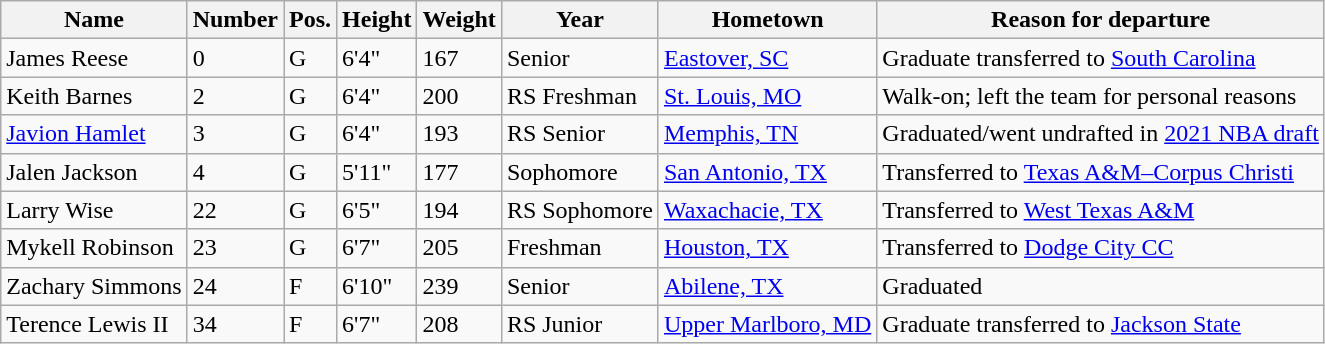<table class="wikitable sortable" border="1">
<tr>
<th>Name</th>
<th>Number</th>
<th>Pos.</th>
<th>Height</th>
<th>Weight</th>
<th>Year</th>
<th>Hometown</th>
<th class="unsortable">Reason for departure</th>
</tr>
<tr>
<td>James Reese</td>
<td>0</td>
<td>G</td>
<td>6'4"</td>
<td>167</td>
<td>Senior</td>
<td><a href='#'>Eastover, SC</a></td>
<td>Graduate transferred to <a href='#'>South Carolina</a></td>
</tr>
<tr>
<td>Keith Barnes</td>
<td>2</td>
<td>G</td>
<td>6'4"</td>
<td>200</td>
<td>RS Freshman</td>
<td><a href='#'>St. Louis, MO</a></td>
<td>Walk-on; left the team for personal reasons</td>
</tr>
<tr>
<td><a href='#'>Javion Hamlet</a></td>
<td>3</td>
<td>G</td>
<td>6'4"</td>
<td>193</td>
<td>RS Senior</td>
<td><a href='#'>Memphis, TN</a></td>
<td>Graduated/went undrafted in <a href='#'>2021 NBA draft</a></td>
</tr>
<tr>
<td>Jalen Jackson</td>
<td>4</td>
<td>G</td>
<td>5'11"</td>
<td>177</td>
<td>Sophomore</td>
<td><a href='#'>San Antonio, TX</a></td>
<td>Transferred to <a href='#'>Texas A&M–Corpus Christi</a></td>
</tr>
<tr>
<td>Larry Wise</td>
<td>22</td>
<td>G</td>
<td>6'5"</td>
<td>194</td>
<td>RS Sophomore</td>
<td><a href='#'>Waxachacie, TX</a></td>
<td>Transferred to <a href='#'>West Texas A&M</a></td>
</tr>
<tr>
<td>Mykell Robinson</td>
<td>23</td>
<td>G</td>
<td>6'7"</td>
<td>205</td>
<td>Freshman</td>
<td><a href='#'>Houston, TX</a></td>
<td>Transferred to <a href='#'>Dodge City CC</a></td>
</tr>
<tr>
<td>Zachary Simmons</td>
<td>24</td>
<td>F</td>
<td>6'10"</td>
<td>239</td>
<td>Senior</td>
<td><a href='#'>Abilene, TX</a></td>
<td>Graduated</td>
</tr>
<tr>
<td>Terence Lewis II</td>
<td>34</td>
<td>F</td>
<td>6'7"</td>
<td>208</td>
<td>RS Junior</td>
<td><a href='#'>Upper Marlboro, MD</a></td>
<td>Graduate transferred to <a href='#'>Jackson State</a></td>
</tr>
</table>
